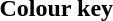<table class="toccolours">
<tr>
<th>Colour key<br></th>
</tr>
<tr>
<td><br>

</td>
</tr>
</table>
